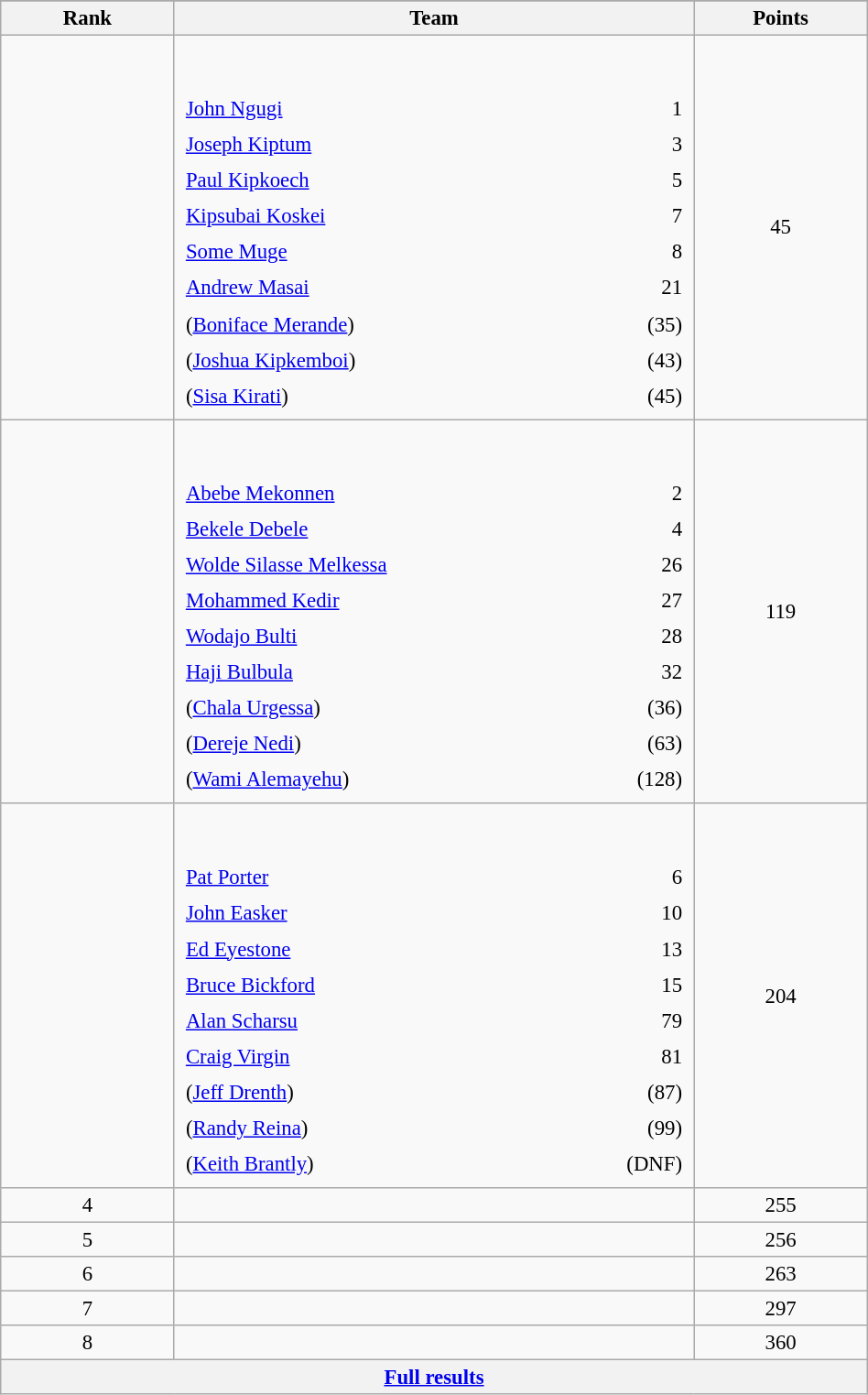<table class="wikitable sortable" style=" text-align:center; font-size:95%;" width="50%">
<tr>
</tr>
<tr>
<th width=10%>Rank</th>
<th width=30%>Team</th>
<th width=10%>Points</th>
</tr>
<tr>
<td align=center></td>
<td align=left> <br><br><table width=100%>
<tr>
<td align=left style="border:0"><a href='#'>John Ngugi</a></td>
<td align=right style="border:0">1</td>
</tr>
<tr>
<td align=left style="border:0"><a href='#'>Joseph Kiptum</a></td>
<td align=right style="border:0">3</td>
</tr>
<tr>
<td align=left style="border:0"><a href='#'>Paul Kipkoech</a></td>
<td align=right style="border:0">5</td>
</tr>
<tr>
<td align=left style="border:0"><a href='#'>Kipsubai Koskei</a></td>
<td align=right style="border:0">7</td>
</tr>
<tr>
<td align=left style="border:0"><a href='#'>Some Muge</a></td>
<td align=right style="border:0">8</td>
</tr>
<tr>
<td align=left style="border:0"><a href='#'>Andrew Masai</a></td>
<td align=right style="border:0">21</td>
</tr>
<tr>
<td align=left style="border:0">(<a href='#'>Boniface Merande</a>)</td>
<td align=right style="border:0">(35)</td>
</tr>
<tr>
<td align=left style="border:0">(<a href='#'>Joshua Kipkemboi</a>)</td>
<td align=right style="border:0">(43)</td>
</tr>
<tr>
<td align=left style="border:0">(<a href='#'>Sisa Kirati</a>)</td>
<td align=right style="border:0">(45)</td>
</tr>
</table>
</td>
<td>45</td>
</tr>
<tr>
<td align=center></td>
<td align=left> <br><br><table width=100%>
<tr>
<td align=left style="border:0"><a href='#'>Abebe Mekonnen</a></td>
<td align=right style="border:0">2</td>
</tr>
<tr>
<td align=left style="border:0"><a href='#'>Bekele Debele</a></td>
<td align=right style="border:0">4</td>
</tr>
<tr>
<td align=left style="border:0"><a href='#'>Wolde Silasse Melkessa</a></td>
<td align=right style="border:0">26</td>
</tr>
<tr>
<td align=left style="border:0"><a href='#'>Mohammed Kedir</a></td>
<td align=right style="border:0">27</td>
</tr>
<tr>
<td align=left style="border:0"><a href='#'>Wodajo Bulti</a></td>
<td align=right style="border:0">28</td>
</tr>
<tr>
<td align=left style="border:0"><a href='#'>Haji Bulbula</a></td>
<td align=right style="border:0">32</td>
</tr>
<tr>
<td align=left style="border:0">(<a href='#'>Chala Urgessa</a>)</td>
<td align=right style="border:0">(36)</td>
</tr>
<tr>
<td align=left style="border:0">(<a href='#'>Dereje Nedi</a>)</td>
<td align=right style="border:0">(63)</td>
</tr>
<tr>
<td align=left style="border:0">(<a href='#'>Wami Alemayehu</a>)</td>
<td align=right style="border:0">(128)</td>
</tr>
</table>
</td>
<td>119</td>
</tr>
<tr>
<td align=center></td>
<td align=left> <br><br><table width=100%>
<tr>
<td align=left style="border:0"><a href='#'>Pat Porter</a></td>
<td align=right style="border:0">6</td>
</tr>
<tr>
<td align=left style="border:0"><a href='#'>John Easker</a></td>
<td align=right style="border:0">10</td>
</tr>
<tr>
<td align=left style="border:0"><a href='#'>Ed Eyestone</a></td>
<td align=right style="border:0">13</td>
</tr>
<tr>
<td align=left style="border:0"><a href='#'>Bruce Bickford</a></td>
<td align=right style="border:0">15</td>
</tr>
<tr>
<td align=left style="border:0"><a href='#'>Alan Scharsu</a></td>
<td align=right style="border:0">79</td>
</tr>
<tr>
<td align=left style="border:0"><a href='#'>Craig Virgin</a></td>
<td align=right style="border:0">81</td>
</tr>
<tr>
<td align=left style="border:0">(<a href='#'>Jeff Drenth</a>)</td>
<td align=right style="border:0">(87)</td>
</tr>
<tr>
<td align=left style="border:0">(<a href='#'>Randy Reina</a>)</td>
<td align=right style="border:0">(99)</td>
</tr>
<tr>
<td align=left style="border:0">(<a href='#'>Keith Brantly</a>)</td>
<td align=right style="border:0">(DNF)</td>
</tr>
</table>
</td>
<td>204</td>
</tr>
<tr>
<td align=center>4</td>
<td align=left></td>
<td>255</td>
</tr>
<tr>
<td align=center>5</td>
<td align=left></td>
<td>256</td>
</tr>
<tr>
<td align=center>6</td>
<td align=left></td>
<td>263</td>
</tr>
<tr>
<td align=center>7</td>
<td align=left></td>
<td>297</td>
</tr>
<tr>
<td align=center>8</td>
<td align=left></td>
<td>360</td>
</tr>
<tr class="sortbottom">
<th colspan=3 align=center><a href='#'>Full results</a></th>
</tr>
</table>
